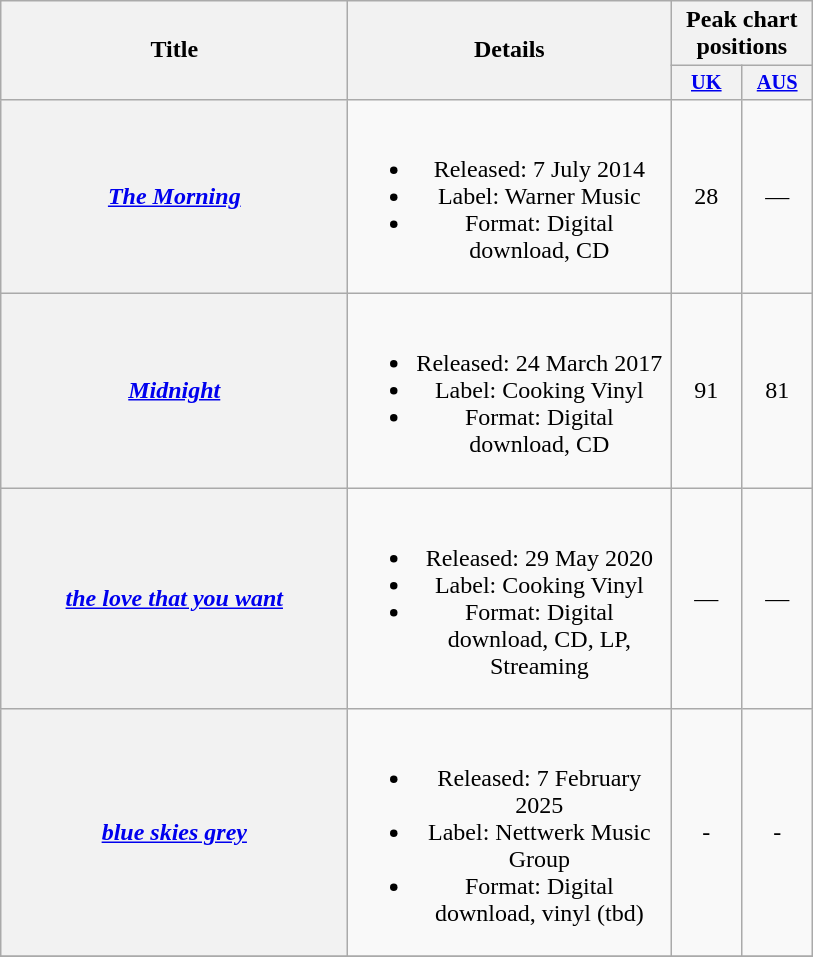<table class="wikitable plainrowheaders" style="text-align:center;">
<tr>
<th scope="col" rowspan="2" style="width:14em;">Title</th>
<th scope="col" rowspan="2" style="width:13em;">Details</th>
<th scope="col" colspan="2">Peak chart positions</th>
</tr>
<tr>
<th scope="col" style="width:3em;font-size:85%;"><a href='#'>UK</a><br></th>
<th scope="col" style="width:3em;font-size:85%;"><a href='#'>AUS</a><br></th>
</tr>
<tr>
<th scope="row"><em><a href='#'>The Morning</a></em></th>
<td><br><ul><li>Released: 7 July 2014</li><li>Label: Warner Music</li><li>Format: Digital download, CD</li></ul></td>
<td>28</td>
<td>—</td>
</tr>
<tr>
<th scope="row"><em><a href='#'>Midnight</a></em></th>
<td><br><ul><li>Released: 24 March 2017</li><li>Label: Cooking Vinyl</li><li>Format: Digital download, CD</li></ul></td>
<td>91</td>
<td>81</td>
</tr>
<tr>
<th scope="row"><em><a href='#'>the love that you want</a></em></th>
<td><br><ul><li>Released: 29 May 2020</li><li>Label: Cooking Vinyl</li><li>Format: Digital download, CD, LP, Streaming</li></ul></td>
<td>—</td>
<td>—</td>
</tr>
<tr>
<th scope="row"><em><a href='#'>blue skies grey</a></em></th>
<td><br><ul><li>Released: 7 February 2025</li><li>Label: Nettwerk Music Group</li><li>Format: Digital download, vinyl (tbd)</li></ul></td>
<td>-</td>
<td>-</td>
</tr>
<tr>
</tr>
</table>
